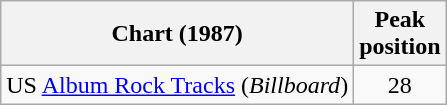<table class="wikitable">
<tr>
<th>Chart (1987)</th>
<th>Peak<br>position</th>
</tr>
<tr>
<td>US <a href='#'>Album Rock Tracks</a> (<em>Billboard</em>)</td>
<td align="center">28</td>
</tr>
</table>
